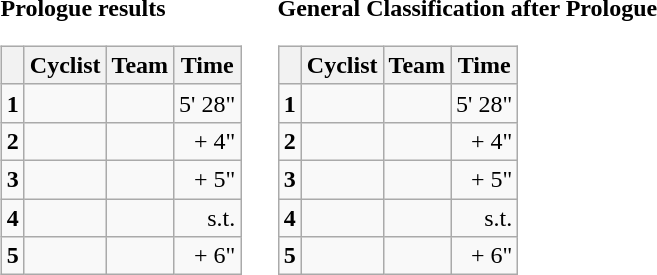<table>
<tr>
<td><strong>Prologue results</strong><br><table class="wikitable">
<tr>
<th></th>
<th>Cyclist</th>
<th>Team</th>
<th>Time</th>
</tr>
<tr>
<td><strong>1</strong></td>
<td></td>
<td></td>
<td align="right">5' 28"</td>
</tr>
<tr>
<td><strong>2</strong></td>
<td></td>
<td></td>
<td align="right">+ 4"</td>
</tr>
<tr>
<td><strong>3</strong></td>
<td></td>
<td></td>
<td align="right">+ 5"</td>
</tr>
<tr>
<td><strong>4</strong></td>
<td></td>
<td></td>
<td align="right">s.t.</td>
</tr>
<tr>
<td><strong>5</strong></td>
<td></td>
<td></td>
<td align="right">+ 6"</td>
</tr>
</table>
</td>
<td></td>
<td><strong>General Classification after Prologue</strong><br><table class="wikitable">
<tr>
<th></th>
<th>Cyclist</th>
<th>Team</th>
<th>Time</th>
</tr>
<tr>
<td><strong>1</strong></td>
<td></td>
<td></td>
<td align="right">5' 28"</td>
</tr>
<tr>
<td><strong>2</strong></td>
<td></td>
<td></td>
<td align="right">+ 4"</td>
</tr>
<tr>
<td><strong>3</strong></td>
<td></td>
<td></td>
<td align="right">+ 5"</td>
</tr>
<tr>
<td><strong>4</strong></td>
<td></td>
<td></td>
<td align="right">s.t.</td>
</tr>
<tr>
<td><strong>5</strong></td>
<td></td>
<td></td>
<td align="right">+ 6"</td>
</tr>
</table>
</td>
</tr>
</table>
